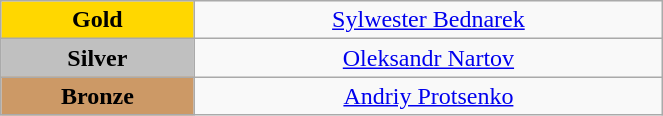<table class="wikitable" style="text-align:center; " width="35%">
<tr>
<td bgcolor="gold"><strong>Gold</strong></td>
<td><a href='#'>Sylwester Bednarek</a><br>  <small><em></em></small></td>
</tr>
<tr>
<td bgcolor="silver"><strong>Silver</strong></td>
<td><a href='#'>Oleksandr Nartov</a><br>  <small><em></em></small></td>
</tr>
<tr>
<td bgcolor="CC9966"><strong>Bronze</strong></td>
<td><a href='#'>Andriy Protsenko</a><br>  <small><em></em></small></td>
</tr>
</table>
